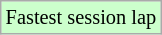<table class="wikitable sortable" style="font-size: 85%;">
<tr style="background:#ccffcc;">
<td>Fastest session lap</td>
</tr>
</table>
